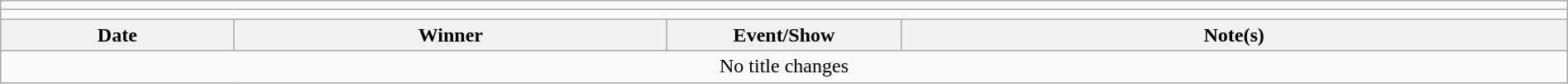<table class="wikitable" style="text-align:center; width:100%;">
<tr>
<td colspan=5></td>
</tr>
<tr>
<td colspan=5><strong></strong></td>
</tr>
<tr>
<th width=14%>Date</th>
<th width=26%>Winner</th>
<th width=14%>Event/Show</th>
<th width=40%>Note(s)</th>
</tr>
<tr>
<td colspan="5">No title changes</td>
</tr>
</table>
